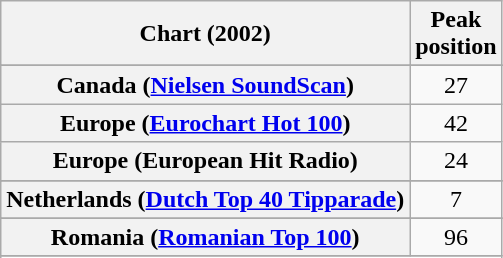<table class="wikitable sortable plainrowheaders" style="text-align:center">
<tr>
<th>Chart (2002)</th>
<th>Peak<br>position</th>
</tr>
<tr>
</tr>
<tr>
</tr>
<tr>
</tr>
<tr>
<th scope="row">Canada (<a href='#'>Nielsen SoundScan</a>)</th>
<td>27</td>
</tr>
<tr>
<th scope="row">Europe (<a href='#'>Eurochart Hot 100</a>)</th>
<td>42</td>
</tr>
<tr>
<th scope="row">Europe (European Hit Radio)</th>
<td>24</td>
</tr>
<tr>
</tr>
<tr>
<th scope="row">Netherlands (<a href='#'>Dutch Top 40 Tipparade</a>)</th>
<td>7</td>
</tr>
<tr>
</tr>
<tr>
</tr>
<tr>
</tr>
<tr>
<th scope="row">Romania (<a href='#'>Romanian Top 100</a>)</th>
<td>96</td>
</tr>
<tr>
</tr>
<tr>
</tr>
<tr>
</tr>
<tr>
</tr>
</table>
